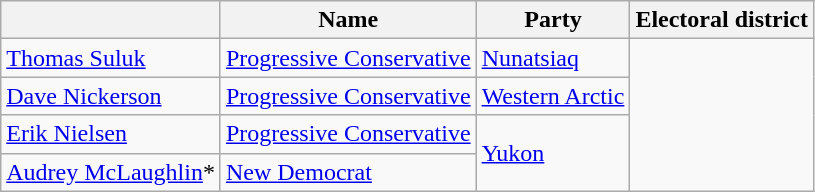<table class="wikitable">
<tr>
<th></th>
<th>Name</th>
<th>Party</th>
<th>Electoral district</th>
</tr>
<tr>
<td><a href='#'>Thomas Suluk</a></td>
<td><a href='#'>Progressive Conservative</a></td>
<td><a href='#'>Nunatsiaq</a></td>
</tr>
<tr>
<td><a href='#'>Dave Nickerson</a></td>
<td><a href='#'>Progressive Conservative</a></td>
<td><a href='#'>Western Arctic</a></td>
</tr>
<tr>
<td><a href='#'>Erik Nielsen</a></td>
<td><a href='#'>Progressive Conservative</a></td>
<td rowspan="2"><a href='#'>Yukon</a></td>
</tr>
<tr>
<td><a href='#'>Audrey McLaughlin</a>*</td>
<td><a href='#'>New Democrat</a></td>
</tr>
</table>
